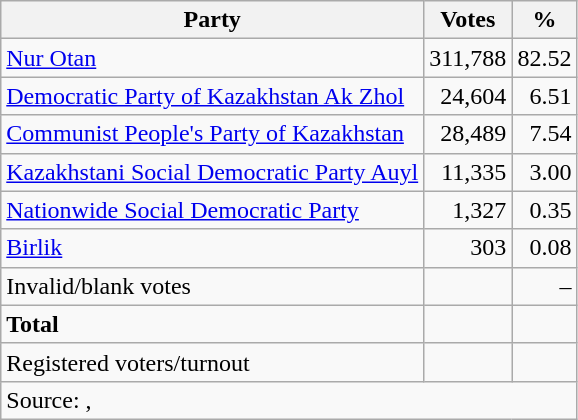<table class=wikitable style=text-align:right>
<tr>
<th>Party</th>
<th>Votes</th>
<th>%</th>
</tr>
<tr>
<td align=left><a href='#'>Nur Otan</a></td>
<td>311,788</td>
<td>82.52</td>
</tr>
<tr>
<td align=left><a href='#'>Democratic Party of Kazakhstan Ak Zhol</a></td>
<td>24,604</td>
<td>6.51</td>
</tr>
<tr>
<td align=left><a href='#'>Communist People's Party of Kazakhstan</a></td>
<td>28,489</td>
<td>7.54</td>
</tr>
<tr>
<td align=left><a href='#'>Kazakhstani Social Democratic Party Auyl</a></td>
<td>11,335</td>
<td>3.00</td>
</tr>
<tr>
<td align=left><a href='#'>Nationwide Social Democratic Party</a></td>
<td>1,327</td>
<td>0.35</td>
</tr>
<tr>
<td align=left><a href='#'>Birlik</a></td>
<td>303</td>
<td>0.08</td>
</tr>
<tr>
<td align=left>Invalid/blank votes</td>
<td></td>
<td>–</td>
</tr>
<tr>
<td align=left><strong>Total</strong></td>
<td></td>
<td></td>
</tr>
<tr>
<td align=left>Registered voters/turnout</td>
<td></td>
<td></td>
</tr>
<tr>
<td style="text-align:left;" colspan="5">Source: , </td>
</tr>
</table>
